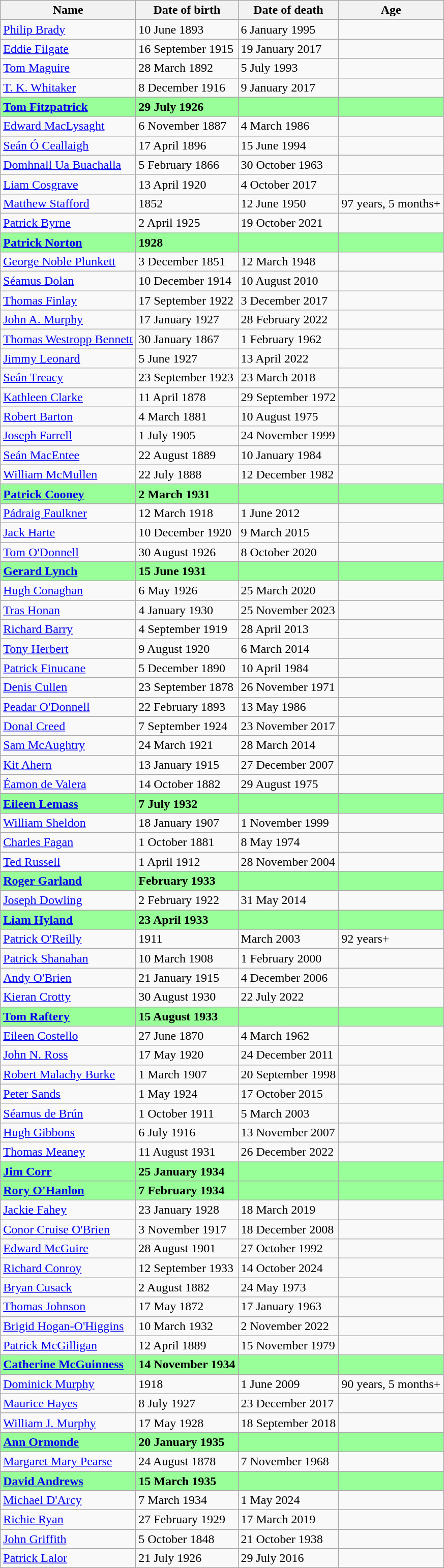<table class="wikitable">
<tr>
<th>Name</th>
<th>Date of birth</th>
<th>Date of death</th>
<th>Age</th>
</tr>
<tr>
<td><a href='#'>Philip Brady</a></td>
<td>10 June 1893</td>
<td>6 January 1995</td>
<td></td>
</tr>
<tr>
<td><a href='#'>Eddie Filgate</a></td>
<td>16 September 1915</td>
<td>19 January 2017</td>
<td></td>
</tr>
<tr>
<td><a href='#'>Tom Maguire</a></td>
<td>28 March 1892</td>
<td>5 July 1993</td>
<td></td>
</tr>
<tr>
<td><a href='#'>T. K. Whitaker</a></td>
<td>8 December 1916</td>
<td>9 January 2017</td>
<td></td>
</tr>
<tr bgcolor="99FF99" style="font-weight: bold;">
<td><a href='#'>Tom Fitzpatrick</a></td>
<td>29 July 1926</td>
<td></td>
<td></td>
</tr>
<tr>
<td><a href='#'>Edward MacLysaght</a></td>
<td>6 November 1887</td>
<td>4 March 1986</td>
<td></td>
</tr>
<tr>
<td><a href='#'>Seán Ó Ceallaigh</a></td>
<td>17 April 1896</td>
<td>15 June 1994</td>
<td></td>
</tr>
<tr>
<td><a href='#'>Domhnall Ua Buachalla</a></td>
<td>5 February 1866</td>
<td>30 October 1963</td>
<td></td>
</tr>
<tr>
<td><a href='#'>Liam Cosgrave</a></td>
<td>13 April 1920</td>
<td>4 October 2017</td>
<td></td>
</tr>
<tr>
<td><a href='#'>Matthew Stafford</a></td>
<td>1852</td>
<td>12 June 1950</td>
<td>97 years, 5 months+</td>
</tr>
<tr>
<td><a href='#'>Patrick Byrne</a></td>
<td>2 April 1925</td>
<td>19 October 2021</td>
<td></td>
</tr>
<tr bgcolor="99FF99" style="font-weight: bold;">
<td><a href='#'>Patrick Norton</a></td>
<td>1928</td>
<td></td>
<td></td>
</tr>
<tr>
<td><a href='#'>George Noble Plunkett</a></td>
<td>3 December 1851</td>
<td>12 March 1948</td>
<td></td>
</tr>
<tr>
<td><a href='#'>Séamus Dolan</a></td>
<td>10 December 1914</td>
<td>10 August 2010</td>
<td></td>
</tr>
<tr>
<td><a href='#'>Thomas Finlay</a></td>
<td>17 September 1922</td>
<td>3 December 2017</td>
<td></td>
</tr>
<tr>
<td><a href='#'>John A. Murphy</a></td>
<td>17 January 1927</td>
<td>28 February 2022</td>
<td></td>
</tr>
<tr>
<td><a href='#'>Thomas Westropp Bennett</a></td>
<td>30 January 1867</td>
<td>1 February 1962</td>
<td></td>
</tr>
<tr>
<td><a href='#'>Jimmy Leonard</a></td>
<td>5 June 1927</td>
<td>13 April 2022</td>
<td></td>
</tr>
<tr>
<td><a href='#'>Seán Treacy</a></td>
<td>23 September 1923</td>
<td>23 March 2018</td>
<td></td>
</tr>
<tr>
<td><a href='#'>Kathleen Clarke</a></td>
<td>11 April 1878</td>
<td>29 September 1972</td>
<td></td>
</tr>
<tr>
<td><a href='#'>Robert Barton</a></td>
<td>4 March 1881</td>
<td>10 August 1975</td>
<td></td>
</tr>
<tr>
<td><a href='#'>Joseph Farrell</a></td>
<td>1 July 1905</td>
<td>24 November 1999</td>
<td></td>
</tr>
<tr>
<td><a href='#'>Seán MacEntee</a></td>
<td>22 August 1889</td>
<td>10 January 1984</td>
<td></td>
</tr>
<tr>
<td><a href='#'>William McMullen</a></td>
<td>22 July 1888</td>
<td>12 December 1982</td>
<td></td>
</tr>
<tr bgcolor="99FF99" style="font-weight: bold;">
<td><a href='#'>Patrick Cooney</a></td>
<td>2 March 1931</td>
<td></td>
<td></td>
</tr>
<tr>
<td><a href='#'>Pádraig Faulkner</a></td>
<td>12 March 1918</td>
<td>1 June 2012</td>
<td></td>
</tr>
<tr>
<td><a href='#'>Jack Harte</a></td>
<td>10 December 1920</td>
<td>9 March 2015</td>
<td></td>
</tr>
<tr>
<td><a href='#'>Tom O'Donnell</a></td>
<td>30 August 1926</td>
<td>8 October 2020</td>
<td></td>
</tr>
<tr bgcolor="99FF99" style="font-weight: bold;">
<td><a href='#'>Gerard Lynch</a></td>
<td>15 June 1931</td>
<td></td>
<td></td>
</tr>
<tr>
<td><a href='#'>Hugh Conaghan</a></td>
<td>6 May 1926</td>
<td>25 March 2020</td>
<td></td>
</tr>
<tr>
<td><a href='#'>Tras Honan</a></td>
<td>4 January 1930</td>
<td>25 November 2023</td>
<td></td>
</tr>
<tr>
<td><a href='#'>Richard Barry</a></td>
<td>4 September 1919</td>
<td>28 April 2013</td>
<td></td>
</tr>
<tr>
<td><a href='#'>Tony Herbert</a></td>
<td>9 August 1920</td>
<td>6 March 2014</td>
<td></td>
</tr>
<tr>
<td><a href='#'>Patrick Finucane</a></td>
<td>5 December 1890</td>
<td>10 April 1984</td>
<td></td>
</tr>
<tr>
<td><a href='#'>Denis Cullen</a></td>
<td>23 September 1878</td>
<td>26 November 1971</td>
<td></td>
</tr>
<tr>
<td><a href='#'>Peadar O'Donnell</a></td>
<td>22 February 1893</td>
<td>13 May 1986</td>
<td></td>
</tr>
<tr>
<td><a href='#'>Donal Creed</a></td>
<td>7 September 1924</td>
<td>23 November 2017</td>
<td></td>
</tr>
<tr>
<td><a href='#'>Sam McAughtry</a></td>
<td>24 March 1921</td>
<td>28 March 2014</td>
<td></td>
</tr>
<tr>
<td><a href='#'>Kit Ahern</a></td>
<td>13 January 1915</td>
<td>27 December 2007</td>
<td></td>
</tr>
<tr>
<td><a href='#'>Éamon de Valera</a></td>
<td>14 October 1882</td>
<td>29 August 1975</td>
<td></td>
</tr>
<tr bgcolor="99FF99" style="font-weight: bold;">
<td><a href='#'>Eileen Lemass</a></td>
<td>7 July 1932</td>
<td></td>
<td></td>
</tr>
<tr>
<td><a href='#'>William Sheldon</a></td>
<td>18 January 1907</td>
<td>1 November 1999</td>
<td></td>
</tr>
<tr>
<td><a href='#'>Charles Fagan</a></td>
<td>1 October 1881</td>
<td>8 May 1974</td>
<td></td>
</tr>
<tr>
<td><a href='#'>Ted Russell</a></td>
<td>1 April 1912</td>
<td>28 November 2004</td>
<td></td>
</tr>
<tr bgcolor="99FF99" style="font-weight: bold;">
<td><a href='#'>Roger Garland</a></td>
<td>February 1933</td>
<td></td>
<td></td>
</tr>
<tr>
<td><a href='#'>Joseph Dowling</a></td>
<td>2 February 1922</td>
<td>31 May 2014</td>
<td></td>
</tr>
<tr bgcolor="99FF99" style="font-weight: bold;">
<td><a href='#'>Liam Hyland</a></td>
<td>23 April 1933</td>
<td></td>
<td></td>
</tr>
<tr>
<td><a href='#'>Patrick O'Reilly</a></td>
<td>1911</td>
<td>March 2003</td>
<td>92 years+</td>
</tr>
<tr>
<td><a href='#'>Patrick Shanahan</a></td>
<td>10 March 1908</td>
<td>1 February 2000</td>
<td></td>
</tr>
<tr>
<td><a href='#'>Andy O'Brien</a></td>
<td>21 January 1915</td>
<td>4 December 2006</td>
<td></td>
</tr>
<tr>
<td><a href='#'>Kieran Crotty</a></td>
<td>30 August 1930</td>
<td>22 July 2022</td>
<td></td>
</tr>
<tr bgcolor="99FF99" style="font-weight: bold;">
<td><a href='#'>Tom Raftery</a></td>
<td>15 August 1933</td>
<td></td>
<td></td>
</tr>
<tr>
<td><a href='#'>Eileen Costello</a></td>
<td>27 June 1870</td>
<td>4 March 1962</td>
<td></td>
</tr>
<tr>
<td><a href='#'>John N. Ross</a></td>
<td>17 May 1920</td>
<td>24 December 2011</td>
<td></td>
</tr>
<tr>
<td><a href='#'>Robert Malachy Burke</a></td>
<td>1 March 1907</td>
<td>20 September 1998</td>
<td></td>
</tr>
<tr>
<td><a href='#'>Peter Sands</a></td>
<td>1 May 1924</td>
<td>17 October 2015</td>
<td></td>
</tr>
<tr>
<td><a href='#'>Séamus de Brún</a></td>
<td>1 October 1911</td>
<td>5 March 2003</td>
<td></td>
</tr>
<tr>
<td><a href='#'>Hugh Gibbons</a></td>
<td>6 July 1916</td>
<td>13 November 2007</td>
<td></td>
</tr>
<tr>
<td><a href='#'>Thomas Meaney</a></td>
<td>11 August 1931</td>
<td>26 December 2022</td>
<td></td>
</tr>
<tr bgcolor="99FF99" style="font-weight: bold;">
<td><a href='#'>Jim Corr</a></td>
<td>25 January 1934</td>
<td></td>
<td></td>
</tr>
<tr bgcolor="99FF99" style="font-weight: bold;">
<td><a href='#'>Rory O'Hanlon</a></td>
<td>7 February 1934</td>
<td></td>
<td></td>
</tr>
<tr>
<td><a href='#'>Jackie Fahey</a></td>
<td>23 January 1928</td>
<td>18 March 2019</td>
<td></td>
</tr>
<tr>
<td><a href='#'>Conor Cruise O'Brien</a></td>
<td>3 November 1917</td>
<td>18 December 2008</td>
<td></td>
</tr>
<tr>
<td><a href='#'>Edward McGuire</a></td>
<td>28 August 1901</td>
<td>27 October 1992</td>
<td></td>
</tr>
<tr>
<td><a href='#'>Richard Conroy</a></td>
<td>12 September 1933</td>
<td>14 October 2024</td>
<td></td>
</tr>
<tr>
<td><a href='#'>Bryan Cusack</a></td>
<td>2 August 1882</td>
<td>24 May 1973</td>
<td></td>
</tr>
<tr>
<td><a href='#'>Thomas Johnson</a></td>
<td>17 May 1872</td>
<td>17 January 1963</td>
<td></td>
</tr>
<tr>
<td><a href='#'>Brigid Hogan-O'Higgins</a></td>
<td>10 March 1932</td>
<td>2 November 2022</td>
<td></td>
</tr>
<tr>
<td><a href='#'>Patrick McGilligan</a></td>
<td>12 April 1889</td>
<td>15 November 1979</td>
<td></td>
</tr>
<tr bgcolor="99FF99" style="font-weight: bold;">
<td><a href='#'>Catherine McGuinness</a></td>
<td>14 November 1934</td>
<td></td>
<td></td>
</tr>
<tr>
<td><a href='#'>Dominick Murphy</a></td>
<td>1918</td>
<td>1 June 2009</td>
<td>90 years, 5 months+</td>
</tr>
<tr>
<td><a href='#'>Maurice Hayes</a></td>
<td>8 July 1927</td>
<td>23 December 2017</td>
<td></td>
</tr>
<tr>
<td><a href='#'>William J. Murphy</a></td>
<td>17 May 1928</td>
<td>18 September 2018</td>
<td></td>
</tr>
<tr bgcolor="99FF99" style="font-weight: bold;">
<td><a href='#'>Ann Ormonde</a></td>
<td>20 January 1935</td>
<td></td>
<td></td>
</tr>
<tr>
<td><a href='#'>Margaret Mary Pearse</a></td>
<td>24 August 1878</td>
<td>7 November 1968</td>
<td></td>
</tr>
<tr bgcolor="99FF99" style="font-weight: bold;">
<td><a href='#'>David Andrews</a></td>
<td>15 March 1935</td>
<td></td>
<td></td>
</tr>
<tr>
<td><a href='#'>Michael D'Arcy</a></td>
<td>7 March 1934</td>
<td>1 May 2024</td>
<td></td>
</tr>
<tr>
<td><a href='#'>Richie Ryan</a></td>
<td>27 February 1929</td>
<td>17 March 2019</td>
<td></td>
</tr>
<tr>
<td><a href='#'>John Griffith</a></td>
<td>5 October 1848</td>
<td>21 October 1938</td>
<td></td>
</tr>
<tr>
<td><a href='#'>Patrick Lalor</a></td>
<td>21 July 1926</td>
<td>29 July 2016</td>
<td></td>
</tr>
</table>
